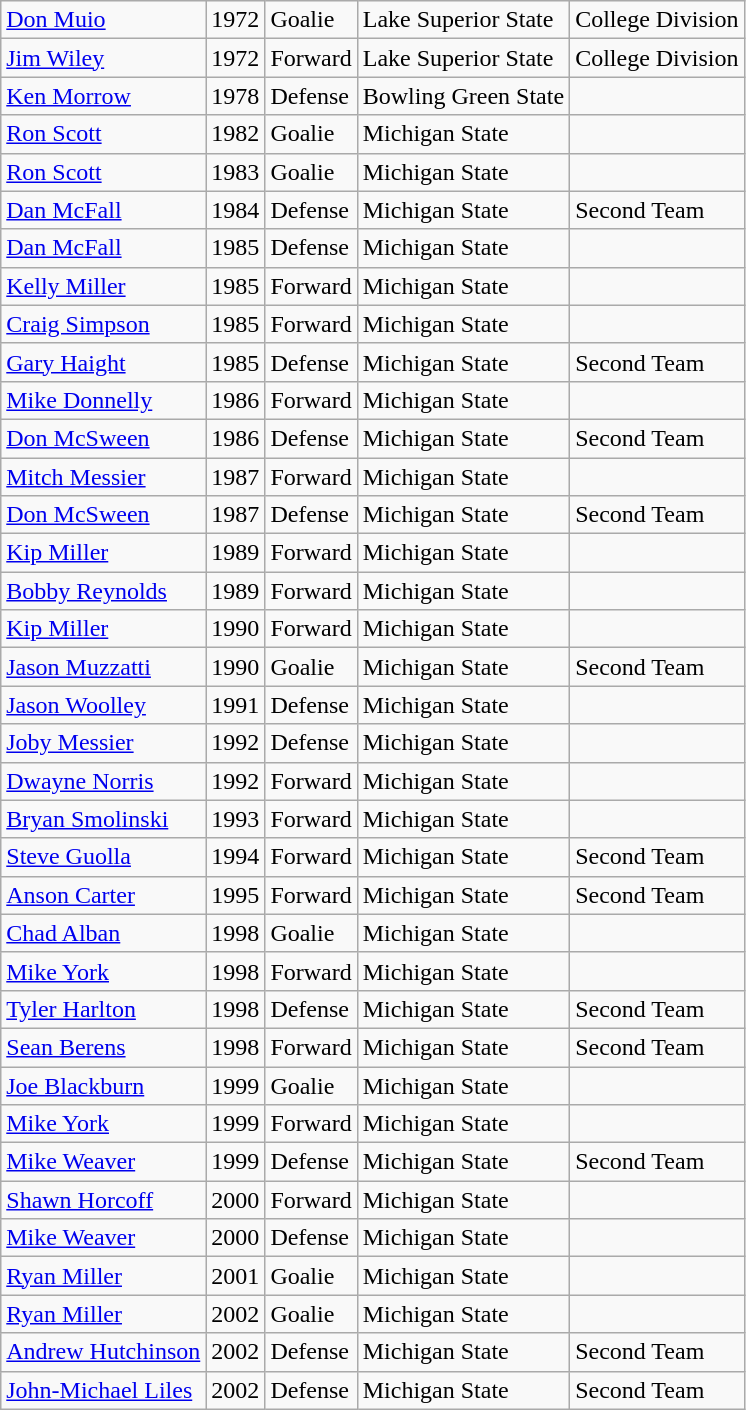<table class="wikitable sortable">
<tr>
<td><a href='#'>Don Muio</a></td>
<td>1972</td>
<td>Goalie</td>
<td>Lake Superior State</td>
<td>College Division</td>
</tr>
<tr>
<td><a href='#'>Jim Wiley</a></td>
<td>1972</td>
<td>Forward</td>
<td>Lake Superior State</td>
<td>College Division</td>
</tr>
<tr>
<td><a href='#'>Ken Morrow</a></td>
<td>1978</td>
<td>Defense</td>
<td>Bowling Green State</td>
<td></td>
</tr>
<tr>
<td><a href='#'>Ron Scott</a></td>
<td>1982</td>
<td>Goalie</td>
<td>Michigan State</td>
<td></td>
</tr>
<tr>
<td><a href='#'>Ron Scott</a></td>
<td>1983</td>
<td>Goalie</td>
<td>Michigan State</td>
<td></td>
</tr>
<tr>
<td><a href='#'>Dan McFall</a></td>
<td>1984</td>
<td>Defense</td>
<td>Michigan State</td>
<td>Second Team</td>
</tr>
<tr>
<td><a href='#'>Dan McFall</a></td>
<td>1985</td>
<td>Defense</td>
<td>Michigan State</td>
<td></td>
</tr>
<tr>
<td><a href='#'>Kelly Miller</a></td>
<td>1985</td>
<td>Forward</td>
<td>Michigan State</td>
<td></td>
</tr>
<tr>
<td><a href='#'>Craig Simpson</a></td>
<td>1985</td>
<td>Forward</td>
<td>Michigan State</td>
<td></td>
</tr>
<tr>
<td><a href='#'>Gary Haight</a></td>
<td>1985</td>
<td>Defense</td>
<td>Michigan State</td>
<td>Second Team</td>
</tr>
<tr>
<td><a href='#'>Mike Donnelly</a></td>
<td>1986</td>
<td>Forward</td>
<td>Michigan State</td>
<td></td>
</tr>
<tr>
<td><a href='#'>Don McSween</a></td>
<td>1986</td>
<td>Defense</td>
<td>Michigan State</td>
<td>Second Team</td>
</tr>
<tr>
<td><a href='#'>Mitch Messier</a></td>
<td>1987</td>
<td>Forward</td>
<td>Michigan State</td>
<td></td>
</tr>
<tr>
<td><a href='#'>Don McSween</a></td>
<td>1987</td>
<td>Defense</td>
<td>Michigan State</td>
<td>Second Team</td>
</tr>
<tr>
<td><a href='#'>Kip Miller</a></td>
<td>1989</td>
<td>Forward</td>
<td>Michigan State</td>
<td></td>
</tr>
<tr>
<td><a href='#'>Bobby Reynolds</a></td>
<td>1989</td>
<td>Forward</td>
<td>Michigan State</td>
<td></td>
</tr>
<tr>
<td><a href='#'>Kip Miller</a></td>
<td>1990</td>
<td>Forward</td>
<td>Michigan State</td>
<td></td>
</tr>
<tr>
<td><a href='#'>Jason Muzzatti</a></td>
<td>1990</td>
<td>Goalie</td>
<td>Michigan State</td>
<td>Second Team</td>
</tr>
<tr>
<td><a href='#'>Jason Woolley</a></td>
<td>1991</td>
<td>Defense</td>
<td>Michigan State</td>
<td></td>
</tr>
<tr>
<td><a href='#'>Joby Messier</a></td>
<td>1992</td>
<td>Defense</td>
<td>Michigan State</td>
<td></td>
</tr>
<tr>
<td><a href='#'>Dwayne Norris</a></td>
<td>1992</td>
<td>Forward</td>
<td>Michigan State</td>
<td></td>
</tr>
<tr>
<td><a href='#'>Bryan Smolinski</a></td>
<td>1993</td>
<td>Forward</td>
<td>Michigan State</td>
<td></td>
</tr>
<tr>
<td><a href='#'>Steve Guolla</a></td>
<td>1994</td>
<td>Forward</td>
<td>Michigan State</td>
<td>Second Team</td>
</tr>
<tr>
<td><a href='#'>Anson Carter</a></td>
<td>1995</td>
<td>Forward</td>
<td>Michigan State</td>
<td>Second Team</td>
</tr>
<tr>
<td><a href='#'>Chad Alban</a></td>
<td>1998</td>
<td>Goalie</td>
<td>Michigan State</td>
<td></td>
</tr>
<tr>
<td><a href='#'>Mike York</a></td>
<td>1998</td>
<td>Forward</td>
<td>Michigan State</td>
<td></td>
</tr>
<tr>
<td><a href='#'>Tyler Harlton</a></td>
<td>1998</td>
<td>Defense</td>
<td>Michigan State</td>
<td>Second Team</td>
</tr>
<tr>
<td><a href='#'>Sean Berens</a></td>
<td>1998</td>
<td>Forward</td>
<td>Michigan State</td>
<td>Second Team</td>
</tr>
<tr>
<td><a href='#'>Joe Blackburn</a></td>
<td>1999</td>
<td>Goalie</td>
<td>Michigan State</td>
<td></td>
</tr>
<tr>
<td><a href='#'>Mike York</a></td>
<td>1999</td>
<td>Forward</td>
<td>Michigan State</td>
<td></td>
</tr>
<tr>
<td><a href='#'>Mike Weaver</a></td>
<td>1999</td>
<td>Defense</td>
<td>Michigan State</td>
<td>Second Team</td>
</tr>
<tr>
<td><a href='#'>Shawn Horcoff</a></td>
<td>2000</td>
<td>Forward</td>
<td>Michigan State</td>
<td></td>
</tr>
<tr>
<td><a href='#'>Mike Weaver</a></td>
<td>2000</td>
<td>Defense</td>
<td>Michigan State</td>
<td></td>
</tr>
<tr>
<td><a href='#'>Ryan Miller</a></td>
<td>2001</td>
<td>Goalie</td>
<td>Michigan State</td>
<td></td>
</tr>
<tr>
<td><a href='#'>Ryan Miller</a></td>
<td>2002</td>
<td>Goalie</td>
<td>Michigan State</td>
<td></td>
</tr>
<tr>
<td><a href='#'>Andrew Hutchinson</a></td>
<td>2002</td>
<td>Defense</td>
<td>Michigan State</td>
<td>Second Team</td>
</tr>
<tr>
<td><a href='#'>John-Michael Liles</a></td>
<td>2002</td>
<td>Defense</td>
<td>Michigan State</td>
<td>Second Team</td>
</tr>
</table>
